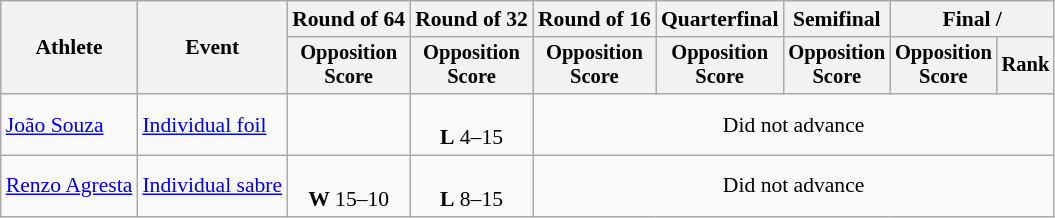<table class="wikitable" style="font-size:90%">
<tr>
<th rowspan="2">Athlete</th>
<th rowspan="2">Event</th>
<th>Round of 64</th>
<th>Round of 32</th>
<th>Round of 16</th>
<th>Quarterfinal</th>
<th>Semifinal</th>
<th colspan=2>Final / </th>
</tr>
<tr style="font-size:95%">
<th>Opposition <br> Score</th>
<th>Opposition <br> Score</th>
<th>Opposition <br> Score</th>
<th>Opposition <br> Score</th>
<th>Opposition <br> Score</th>
<th>Opposition <br> Score</th>
<th>Rank</th>
</tr>
<tr align=center>
<td align=left><a href='#'>João Souza</a></td>
<td align=left><a href='#'>Individual foil</a></td>
<td></td>
<td><br><strong>L</strong> 4–15</td>
<td colspan=5>Did not advance</td>
</tr>
<tr align=center>
<td align=left><a href='#'>Renzo Agresta</a></td>
<td align=left><a href='#'>Individual sabre</a></td>
<td><br><strong>W</strong> 15–10</td>
<td><br><strong>L</strong> 8–15</td>
<td colspan=5>Did not advance</td>
</tr>
</table>
